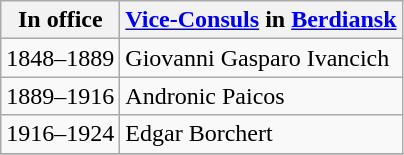<table class="wikitable">
<tr>
<th>In office</th>
<th><a href='#'>Vice-Consuls</a> in <a href='#'>Berdiansk</a></th>
</tr>
<tr>
<td>1848–1889</td>
<td>Giovanni Gasparo Ivancich</td>
</tr>
<tr>
<td>1889–1916</td>
<td>Andronic Paicos</td>
</tr>
<tr>
<td>1916–1924</td>
<td>Edgar Borchert</td>
</tr>
<tr>
</tr>
</table>
